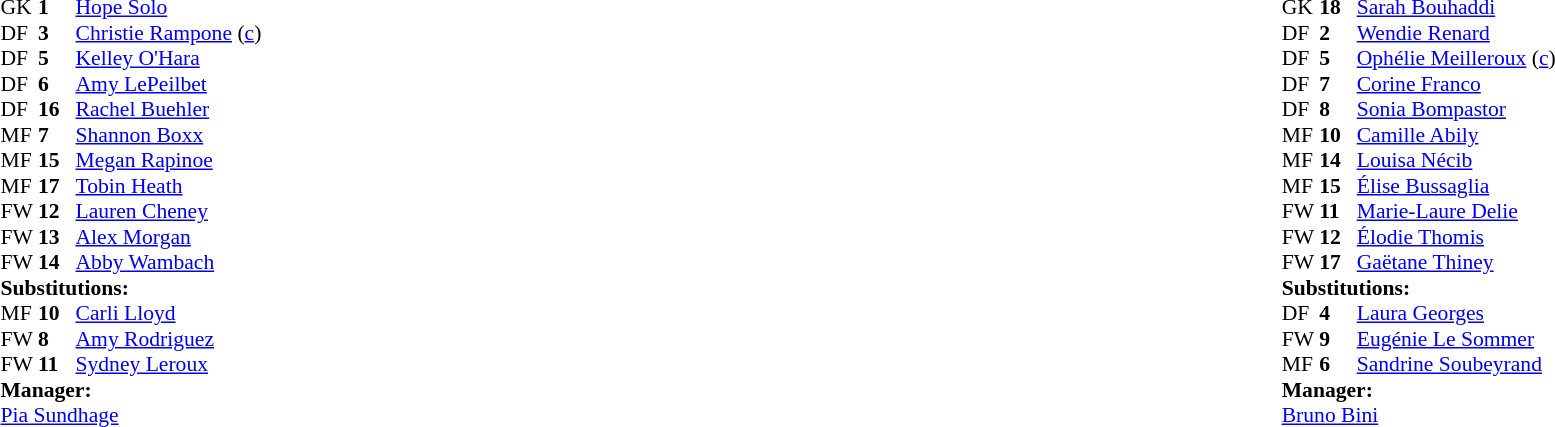<table width="100%">
<tr>
<td valign="top" width="50%"><br><table style="font-size: 90%" cellspacing="0" cellpadding="0">
<tr>
<th width="25"></th>
<th width="25"></th>
</tr>
<tr>
<td>GK</td>
<td><strong>1</strong></td>
<td><a href='#'>Hope Solo</a></td>
</tr>
<tr>
<td>DF</td>
<td><strong>3</strong></td>
<td><a href='#'>Christie Rampone</a> (<a href='#'>c</a>)</td>
</tr>
<tr>
<td>DF</td>
<td><strong>5</strong></td>
<td><a href='#'>Kelley O'Hara</a></td>
</tr>
<tr>
<td>DF</td>
<td><strong>6</strong></td>
<td><a href='#'>Amy LePeilbet</a></td>
</tr>
<tr>
<td>DF</td>
<td><strong>16</strong></td>
<td><a href='#'>Rachel Buehler</a></td>
</tr>
<tr>
<td>MF</td>
<td><strong>7</strong></td>
<td><a href='#'>Shannon Boxx</a></td>
<td></td>
<td></td>
</tr>
<tr>
<td>MF</td>
<td><strong>15</strong></td>
<td><a href='#'>Megan Rapinoe</a></td>
<td></td>
<td></td>
</tr>
<tr>
<td>MF</td>
<td><strong>17</strong></td>
<td><a href='#'>Tobin Heath</a></td>
</tr>
<tr>
<td>FW</td>
<td><strong>12</strong></td>
<td><a href='#'>Lauren Cheney</a></td>
</tr>
<tr>
<td>FW</td>
<td><strong>13</strong></td>
<td><a href='#'>Alex Morgan</a></td>
<td></td>
<td></td>
</tr>
<tr>
<td>FW</td>
<td><strong>14</strong></td>
<td><a href='#'>Abby Wambach</a></td>
</tr>
<tr>
<td colspan=3><strong>Substitutions:</strong></td>
</tr>
<tr>
<td>MF</td>
<td><strong>10</strong></td>
<td><a href='#'>Carli Lloyd</a></td>
<td></td>
<td></td>
</tr>
<tr>
<td>FW</td>
<td><strong>8</strong></td>
<td><a href='#'>Amy Rodriguez</a></td>
<td></td>
<td></td>
</tr>
<tr>
<td>FW</td>
<td><strong>11</strong></td>
<td><a href='#'>Sydney Leroux</a></td>
<td></td>
<td></td>
</tr>
<tr>
<td colspan=3><strong>Manager:</strong></td>
</tr>
<tr>
<td colspan=3> <a href='#'>Pia Sundhage</a></td>
</tr>
</table>
</td>
<td valign="top"></td>
<td valign="top" width="50%"><br><table style="font-size: 90%" cellspacing="0" cellpadding="0" align="center">
<tr>
<th width=25></th>
<th width=25></th>
</tr>
<tr>
<td>GK</td>
<td><strong>18</strong></td>
<td><a href='#'>Sarah Bouhaddi</a></td>
</tr>
<tr>
<td>DF</td>
<td><strong>2</strong></td>
<td><a href='#'>Wendie Renard</a></td>
</tr>
<tr>
<td>DF</td>
<td><strong>5</strong></td>
<td><a href='#'>Ophélie Meilleroux</a> (<a href='#'>c</a>)</td>
<td></td>
<td></td>
</tr>
<tr>
<td>DF</td>
<td><strong>7</strong></td>
<td><a href='#'>Corine Franco</a></td>
</tr>
<tr>
<td>DF</td>
<td><strong>8</strong></td>
<td><a href='#'>Sonia Bompastor</a></td>
</tr>
<tr>
<td>MF</td>
<td><strong>10</strong></td>
<td><a href='#'>Camille Abily</a></td>
<td></td>
<td></td>
</tr>
<tr>
<td>MF</td>
<td><strong>14</strong></td>
<td><a href='#'>Louisa Nécib</a></td>
<td></td>
<td></td>
</tr>
<tr>
<td>MF</td>
<td><strong>15</strong></td>
<td><a href='#'>Élise Bussaglia</a></td>
</tr>
<tr>
<td>FW</td>
<td><strong>11</strong></td>
<td><a href='#'>Marie-Laure Delie</a></td>
</tr>
<tr>
<td>FW</td>
<td><strong>12</strong></td>
<td><a href='#'>Élodie Thomis</a></td>
</tr>
<tr>
<td>FW</td>
<td><strong>17</strong></td>
<td><a href='#'>Gaëtane Thiney</a></td>
</tr>
<tr>
<td colspan=3><strong>Substitutions:</strong></td>
</tr>
<tr>
<td>DF</td>
<td><strong>4</strong></td>
<td><a href='#'>Laura Georges</a></td>
<td></td>
<td></td>
</tr>
<tr>
<td>FW</td>
<td><strong>9</strong></td>
<td><a href='#'>Eugénie Le Sommer</a></td>
<td></td>
<td></td>
</tr>
<tr>
<td>MF</td>
<td><strong>6</strong></td>
<td><a href='#'>Sandrine Soubeyrand</a></td>
<td></td>
<td></td>
</tr>
<tr>
<td colspan=3><strong>Manager:</strong></td>
</tr>
<tr>
<td colspan=3><a href='#'>Bruno Bini</a></td>
</tr>
</table>
</td>
</tr>
</table>
